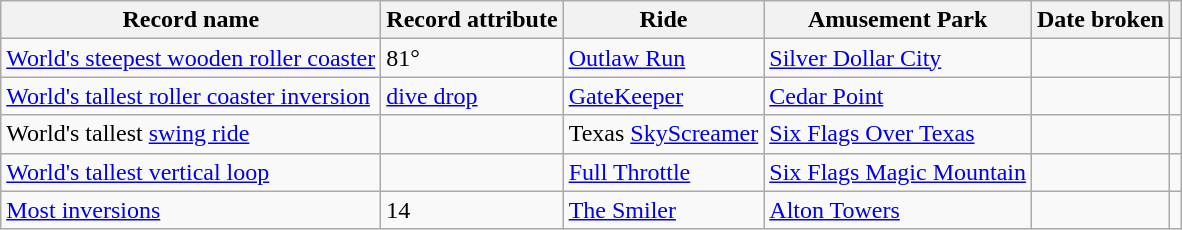<table class="wikitable sortable">
<tr>
<th>Record name</th>
<th class="unsortable">Record attribute</th>
<th>Ride</th>
<th>Amusement Park</th>
<th>Date broken</th>
<th class="unsortable"></th>
</tr>
<tr>
<td><a href='#'>World's steepest wooden roller coaster</a></td>
<td>81°</td>
<td><a href='#'>Outlaw Run</a></td>
<td><a href='#'>Silver Dollar City</a></td>
<td></td>
<td></td>
</tr>
<tr>
<td><a href='#'>World's tallest roller coaster inversion</a></td>
<td> <a href='#'>dive drop</a></td>
<td><a href='#'>GateKeeper</a></td>
<td><a href='#'>Cedar Point</a></td>
<td></td>
<td></td>
</tr>
<tr>
<td>World's tallest <a href='#'>swing ride</a></td>
<td></td>
<td>Texas <a href='#'>SkyScreamer</a></td>
<td><a href='#'>Six Flags Over Texas</a></td>
<td></td>
<td></td>
</tr>
<tr>
<td><a href='#'>World's tallest vertical loop</a></td>
<td></td>
<td><a href='#'>Full Throttle</a></td>
<td><a href='#'>Six Flags Magic Mountain</a></td>
<td></td>
<td></td>
</tr>
<tr>
<td><a href='#'>Most inversions</a></td>
<td>14</td>
<td><a href='#'>The Smiler</a></td>
<td><a href='#'>Alton Towers</a></td>
<td></td>
<td></td>
</tr>
</table>
